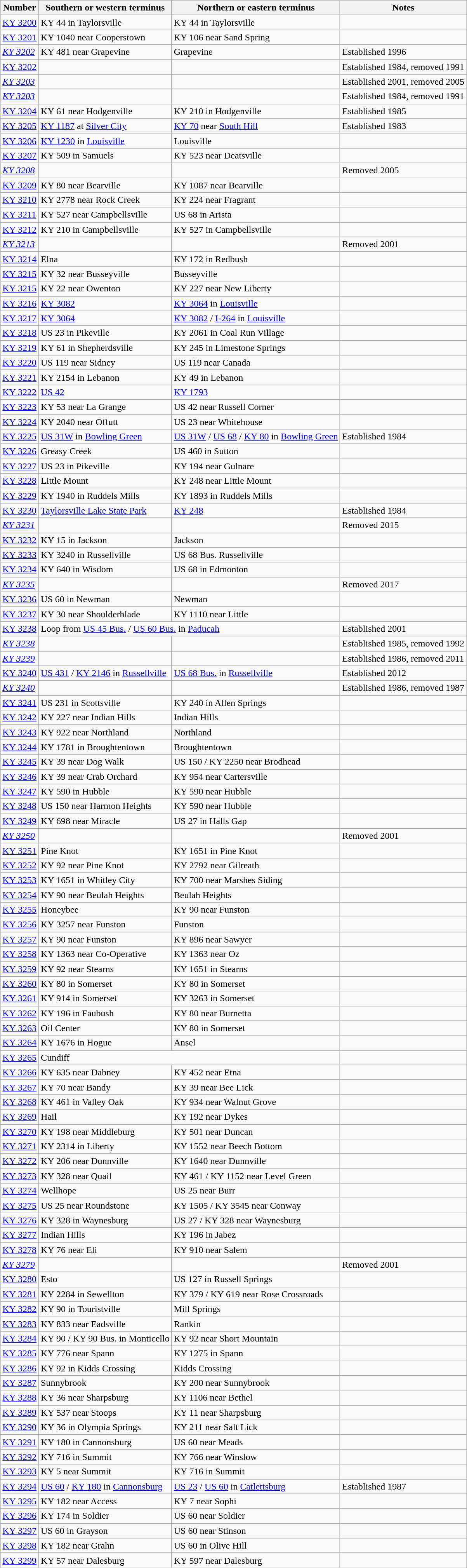<table class="wikitable sortable mw-collapsible">
<tr>
<th>Number</th>
<th>Southern or western terminus</th>
<th>Northern or eastern terminus</th>
<th>Notes</th>
</tr>
<tr>
<td> <a href='#'>KY 3200</a></td>
<td>KY 44 in Taylorsville</td>
<td>KY 44 in Taylorsville</td>
<td></td>
</tr>
<tr>
<td> <a href='#'>KY 3201</a></td>
<td>KY 1040 near Cooperstown</td>
<td>KY 106 near Sand Spring</td>
<td></td>
</tr>
<tr>
<td><em> <a href='#'>KY 3202</a></em></td>
<td>KY 481 near Grapevine</td>
<td>Grapevine</td>
<td>Established 1996</td>
</tr>
<tr>
<td> <a href='#'>KY 3202</a></td>
<td></td>
<td></td>
<td>Established 1984, removed 1991</td>
</tr>
<tr>
<td><em> <a href='#'>KY 3203</a></em></td>
<td></td>
<td></td>
<td>Established 2001, removed 2005</td>
</tr>
<tr>
<td><em> <a href='#'>KY 3203</a></em></td>
<td></td>
<td></td>
<td>Established 1984, removed 1991</td>
</tr>
<tr>
<td> <a href='#'>KY 3204</a></td>
<td>KY 61 near Hodgenville</td>
<td>KY 210 in Hodgenville</td>
<td>Established 1985</td>
</tr>
<tr>
<td> <a href='#'>KY 3205</a></td>
<td><a href='#'>KY 1187</a> at <a href='#'>Silver City</a></td>
<td><a href='#'>KY 70</a> near <a href='#'>South Hill</a></td>
<td>Established 1983</td>
</tr>
<tr>
<td> <a href='#'>KY 3206</a></td>
<td><a href='#'>KY 1230</a> in <a href='#'>Louisville</a></td>
<td>Louisville</td>
<td></td>
</tr>
<tr>
<td> <a href='#'>KY 3207</a></td>
<td>KY 509 in Samuels</td>
<td>KY 523 near Deatsville</td>
<td></td>
</tr>
<tr>
<td><em> <a href='#'>KY 3208</a></em></td>
<td></td>
<td></td>
<td>Removed 2005</td>
</tr>
<tr>
<td> <a href='#'>KY 3209</a></td>
<td>KY 80 near Bearville</td>
<td>KY 1087 near Bearville</td>
<td></td>
</tr>
<tr>
<td> <a href='#'>KY 3210</a></td>
<td>KY 2778 near Rock Creek</td>
<td>KY 224 near Fragrant</td>
<td></td>
</tr>
<tr>
<td> <a href='#'>KY 3211</a></td>
<td>KY 527 near Campbellsville</td>
<td>US 68 in Arista</td>
<td></td>
</tr>
<tr>
<td> <a href='#'>KY 3212</a></td>
<td>KY 210 in Campbellsville</td>
<td>KY 527 in Campbellsville</td>
<td></td>
</tr>
<tr>
<td><em> <a href='#'>KY 3213</a></em></td>
<td></td>
<td></td>
<td>Removed 2001</td>
</tr>
<tr>
<td> <a href='#'>KY 3214</a></td>
<td>Elna</td>
<td>KY 172 in Redbush</td>
<td></td>
</tr>
<tr>
<td> <a href='#'>KY 3215</a></td>
<td>KY 32 near Busseyville</td>
<td>Busseyville</td>
<td></td>
</tr>
<tr>
<td> <a href='#'>KY 3215</a></td>
<td>KY 22 near Owenton</td>
<td>KY 227 near New Liberty</td>
<td></td>
</tr>
<tr>
<td> <a href='#'>KY 3216</a></td>
<td><a href='#'>KY 3082</a></td>
<td><a href='#'>KY 3064</a> in <a href='#'>Louisville</a></td>
<td></td>
</tr>
<tr>
<td> <a href='#'>KY 3217</a></td>
<td><a href='#'>KY 3064</a></td>
<td><a href='#'>KY 3082</a> / <a href='#'>I-264</a> in <a href='#'>Louisville</a></td>
<td></td>
</tr>
<tr>
<td> <a href='#'>KY 3218</a></td>
<td>US 23 in Pikeville</td>
<td>KY 2061 in Coal Run Village</td>
<td></td>
</tr>
<tr>
<td> <a href='#'>KY 3219</a></td>
<td>KY 61 in Shepherdsville</td>
<td>KY 245 in Limestone Springs</td>
<td></td>
</tr>
<tr>
<td> <a href='#'>KY 3220</a></td>
<td>US 119 near Sidney</td>
<td>US 119 near Canada</td>
<td></td>
</tr>
<tr>
<td> <a href='#'>KY 3221</a></td>
<td>KY 2154 in Lebanon</td>
<td>KY 49 in Lebanon</td>
<td></td>
</tr>
<tr>
<td> <a href='#'>KY 3222</a></td>
<td><a href='#'>US 42</a></td>
<td><a href='#'>KY 1793</a></td>
<td></td>
</tr>
<tr>
<td> <a href='#'>KY 3223</a></td>
<td>KY 53 near La Grange</td>
<td>US 42 near Russell Corner</td>
<td></td>
</tr>
<tr>
<td> <a href='#'>KY 3224</a></td>
<td>KY 2040 near Offutt</td>
<td>US 23 near Whitehouse</td>
<td></td>
</tr>
<tr>
<td> <a href='#'>KY 3225</a></td>
<td><a href='#'>US 31W</a> in <a href='#'>Bowling Green</a></td>
<td><a href='#'>US 31W</a> / <a href='#'>US 68</a> / <a href='#'>KY 80</a> in <a href='#'>Bowling Green</a></td>
<td>Established 1984</td>
</tr>
<tr>
<td> <a href='#'>KY 3226</a></td>
<td>Greasy Creek</td>
<td>US 460 in Sutton</td>
<td></td>
</tr>
<tr>
<td> <a href='#'>KY 3227</a></td>
<td>US 23 in Pikeville</td>
<td>KY 194 near Gulnare</td>
<td></td>
</tr>
<tr>
<td> <a href='#'>KY 3228</a></td>
<td>Little Mount</td>
<td>KY 248 near Little Mount</td>
<td></td>
</tr>
<tr>
<td> <a href='#'>KY 3229</a></td>
<td>KY 1940 in Ruddels Mills</td>
<td>KY 1893 in Ruddels Mills</td>
<td></td>
</tr>
<tr>
<td> <a href='#'>KY 3230</a></td>
<td><a href='#'>Taylorsville Lake State Park</a></td>
<td><a href='#'>KY 248</a></td>
<td>Established 1984</td>
</tr>
<tr>
<td><em> <a href='#'>KY 3231</a></em></td>
<td></td>
<td></td>
<td>Removed 2015</td>
</tr>
<tr>
<td> <a href='#'>KY 3232</a></td>
<td>KY 15 in Jackson</td>
<td>Jackson</td>
<td></td>
</tr>
<tr>
<td> <a href='#'>KY 3233</a></td>
<td>KY 3240 in Russellville</td>
<td>US 68 Bus. Russellville</td>
<td></td>
</tr>
<tr>
<td> <a href='#'>KY 3234</a></td>
<td>KY 640 in Wisdom</td>
<td>US 68 in Edmonton</td>
<td></td>
</tr>
<tr>
<td><em> <a href='#'>KY 3235</a></em></td>
<td></td>
<td></td>
<td>Removed 2017</td>
</tr>
<tr>
<td> <a href='#'>KY 3236</a></td>
<td>US 60 in Newman</td>
<td>Newman</td>
<td></td>
</tr>
<tr>
<td> <a href='#'>KY 3237</a></td>
<td>KY 30 near Shoulderblade</td>
<td>KY 1110 near Little</td>
<td></td>
</tr>
<tr>
<td> <a href='#'>KY 3238</a></td>
<td colspan="2">Loop from <a href='#'>US 45 Bus.</a> / <a href='#'>US 60 Bus.</a> in <a href='#'>Paducah</a></td>
<td>Established 2001</td>
</tr>
<tr>
<td><em> <a href='#'>KY 3238</a></em></td>
<td></td>
<td></td>
<td>Established 1985, removed 1992</td>
</tr>
<tr>
<td><em> <a href='#'>KY 3239</a></em></td>
<td></td>
<td></td>
<td>Established 1986, removed 2011</td>
</tr>
<tr>
<td> <a href='#'>KY 3240</a></td>
<td><a href='#'>US 431</a> / <a href='#'>KY 2146</a> in <a href='#'>Russellville</a></td>
<td><a href='#'>US 68 Bus.</a> in <a href='#'>Russellville</a></td>
<td>Established 2012</td>
</tr>
<tr>
<td><em> <a href='#'>KY 3240</a></em></td>
<td></td>
<td></td>
<td>Established 1986, removed 1987</td>
</tr>
<tr>
<td> <a href='#'>KY 3241</a></td>
<td>US 231 in Scottsville</td>
<td>KY 240 in Allen Springs</td>
<td></td>
</tr>
<tr>
<td> <a href='#'>KY 3242</a></td>
<td>KY 227 near Indian Hills</td>
<td>Indian Hills</td>
<td></td>
</tr>
<tr>
<td> <a href='#'>KY 3243</a></td>
<td>KY 922 near Northland</td>
<td>Northland</td>
<td></td>
</tr>
<tr>
<td> <a href='#'>KY 3244</a></td>
<td>KY 1781 in Broughtentown</td>
<td>Broughtentown</td>
<td></td>
</tr>
<tr>
<td> <a href='#'>KY 3245</a></td>
<td>KY 39 near Dog Walk</td>
<td>US 150 / KY 2250 near Brodhead</td>
<td></td>
</tr>
<tr>
<td> <a href='#'>KY 3246</a></td>
<td>KY 39 near Crab Orchard</td>
<td>KY 954 near Cartersville</td>
<td></td>
</tr>
<tr>
<td> <a href='#'>KY 3247</a></td>
<td>KY 590 in Hubble</td>
<td>KY 590 near Hubble</td>
<td></td>
</tr>
<tr>
<td> <a href='#'>KY 3248</a></td>
<td>US 150 near Harmon Heights</td>
<td>KY 590 near Hubble</td>
<td></td>
</tr>
<tr>
<td> <a href='#'>KY 3249</a></td>
<td>KY 698 near Miracle</td>
<td>US 27 in Halls Gap</td>
<td></td>
</tr>
<tr>
<td><em> <a href='#'>KY 3250</a></em></td>
<td></td>
<td></td>
<td>Removed 2001</td>
</tr>
<tr>
<td> <a href='#'>KY 3251</a></td>
<td>Pine Knot</td>
<td>KY 1651 in Pine Knot</td>
<td></td>
</tr>
<tr>
<td> <a href='#'>KY 3252</a></td>
<td>KY 92 near Pine Knot</td>
<td>KY 2792 near Gilreath</td>
<td></td>
</tr>
<tr>
<td> <a href='#'>KY 3253</a></td>
<td>KY 1651 in Whitley City</td>
<td>KY 700 near Marshes Siding</td>
<td></td>
</tr>
<tr>
<td> <a href='#'>KY 3254</a></td>
<td>KY 90 near Beulah Heights</td>
<td>Beulah Heights</td>
<td></td>
</tr>
<tr>
<td> <a href='#'>KY 3255</a></td>
<td>Honeybee</td>
<td>KY 90 near Funston</td>
<td></td>
</tr>
<tr>
<td> <a href='#'>KY 3256</a></td>
<td>KY 3257 near Funston</td>
<td>Funston</td>
<td></td>
</tr>
<tr>
<td> <a href='#'>KY 3257</a></td>
<td>KY 90 near Funston</td>
<td>KY 896 near Sawyer</td>
<td></td>
</tr>
<tr>
<td> <a href='#'>KY 3258</a></td>
<td>KY 1363 near Co-Operative</td>
<td>KY 1363 near Oz</td>
<td></td>
</tr>
<tr>
<td> <a href='#'>KY 3259</a></td>
<td>KY 92 near Stearns</td>
<td>KY 1651 in Stearns</td>
<td></td>
</tr>
<tr>
<td> <a href='#'>KY 3260</a></td>
<td>KY 80 in Somerset</td>
<td>KY 80 in Somerset</td>
<td></td>
</tr>
<tr>
<td> <a href='#'>KY 3261</a></td>
<td>KY 914 in Somerset</td>
<td>KY 3263 in Somerset</td>
<td></td>
</tr>
<tr>
<td> <a href='#'>KY 3262</a></td>
<td>KY 196 in Faubush</td>
<td>KY 80 near Burnetta</td>
<td></td>
</tr>
<tr>
<td> <a href='#'>KY 3263</a></td>
<td>Oil Center</td>
<td>KY 80 in Somerset</td>
<td></td>
</tr>
<tr>
<td> <a href='#'>KY 3264</a></td>
<td>KY 1676 in Hogue</td>
<td>Ansel</td>
<td></td>
</tr>
<tr>
<td> <a href='#'>KY 3265</a></td>
<td colspan="2">Cundiff</td>
<td></td>
</tr>
<tr>
<td> <a href='#'>KY 3266</a></td>
<td>KY 635 near Dabney</td>
<td>KY 452 near Etna</td>
<td></td>
</tr>
<tr>
<td> <a href='#'>KY 3267</a></td>
<td>KY 70 near Bandy</td>
<td>KY 39 near Bee Lick</td>
<td></td>
</tr>
<tr>
<td> <a href='#'>KY 3268</a></td>
<td>KY 461 in Valley Oak</td>
<td>KY 934 near Walnut Grove</td>
<td></td>
</tr>
<tr>
<td> <a href='#'>KY 3269</a></td>
<td>Hail</td>
<td>KY 192 near Dykes</td>
<td></td>
</tr>
<tr>
<td> <a href='#'>KY 3270</a></td>
<td>KY 198 near Middleburg</td>
<td>KY 501 near Duncan</td>
<td></td>
</tr>
<tr>
<td> <a href='#'>KY 3271</a></td>
<td>KY 2314 in Liberty</td>
<td>KY 1552 near Beech Bottom</td>
<td></td>
</tr>
<tr>
<td> <a href='#'>KY 3272</a></td>
<td>KY 206 near Dunnville</td>
<td>KY 1640 near Dunnville</td>
<td></td>
</tr>
<tr>
<td> <a href='#'>KY 3273</a></td>
<td>KY 328 near Quail</td>
<td>KY 461 / KY 1152 near Level Green</td>
<td></td>
</tr>
<tr>
<td> <a href='#'>KY 3274</a></td>
<td>Wellhope</td>
<td>US 25 near Burr</td>
<td></td>
</tr>
<tr>
<td> <a href='#'>KY 3275</a></td>
<td>US 25 near Roundstone</td>
<td>KY 1505 / KY 3545 near Conway</td>
<td></td>
</tr>
<tr>
<td> <a href='#'>KY 3276</a></td>
<td>KY 328 in Waynesburg</td>
<td>US 27 / KY 328 near Waynesburg</td>
<td></td>
</tr>
<tr>
<td> <a href='#'>KY 3277</a></td>
<td>Indian Hills</td>
<td>KY 196 in Jabez</td>
<td></td>
</tr>
<tr>
<td> <a href='#'>KY 3278</a></td>
<td>KY 76 near Eli</td>
<td>KY 910 near Salem</td>
<td></td>
</tr>
<tr>
<td><em> <a href='#'>KY 3279</a></em></td>
<td></td>
<td></td>
<td>Removed 2001</td>
</tr>
<tr>
<td> <a href='#'>KY 3280</a></td>
<td>Esto</td>
<td>US 127 in Russell Springs</td>
<td></td>
</tr>
<tr>
<td> <a href='#'>KY 3281</a></td>
<td>KY 2284 in Sewellton</td>
<td>KY 379 / KY 619 near Rose Crossroads</td>
<td></td>
</tr>
<tr>
<td> <a href='#'>KY 3282</a></td>
<td>KY 90 in Touristville</td>
<td>Mill Springs</td>
<td></td>
</tr>
<tr>
<td> <a href='#'>KY 3283</a></td>
<td>KY 833 near Eadsville</td>
<td>Rankin</td>
<td></td>
</tr>
<tr>
<td> <a href='#'>KY 3284</a></td>
<td>KY 90 / KY 90 Bus. in Monticello</td>
<td>KY 92 near Short Mountain</td>
<td></td>
</tr>
<tr>
<td> <a href='#'>KY 3285</a></td>
<td>KY 776 near Spann</td>
<td>KY 1275 in Spann</td>
<td></td>
</tr>
<tr>
<td> <a href='#'>KY 3286</a></td>
<td>KY 92 in Kidds Crossing</td>
<td>Kidds Crossing</td>
<td></td>
</tr>
<tr>
<td> <a href='#'>KY 3287</a></td>
<td>Sunnybrook</td>
<td>KY 200 near Sunnybrook</td>
<td></td>
</tr>
<tr>
<td> <a href='#'>KY 3288</a></td>
<td>KY 36 near Sharpsburg</td>
<td>KY 1106 near Bethel</td>
<td></td>
</tr>
<tr>
<td> <a href='#'>KY 3289</a></td>
<td>KY 537 near Stoops</td>
<td>KY 11 near Sharpsburg</td>
<td></td>
</tr>
<tr>
<td> <a href='#'>KY 3290</a></td>
<td>KY 36 in Olympia Springs</td>
<td>KY 211 near Salt Lick</td>
<td></td>
</tr>
<tr>
<td> <a href='#'>KY 3291</a></td>
<td>KY 180 in Cannonsburg</td>
<td>US 60 near Meads</td>
<td></td>
</tr>
<tr>
<td> <a href='#'>KY 3292</a></td>
<td>KY 716 in Summit</td>
<td>KY 766 near Winslow</td>
<td></td>
</tr>
<tr>
<td> <a href='#'>KY 3293</a></td>
<td>KY 5 near Summit</td>
<td>KY 716 in Summit</td>
<td></td>
</tr>
<tr>
<td> <a href='#'>KY 3294</a></td>
<td><a href='#'>US 60</a> / <a href='#'>KY 180</a> in <a href='#'>Cannonsburg</a></td>
<td><a href='#'>US 23</a> / <a href='#'>US 60</a> in <a href='#'>Catlettsburg</a></td>
<td>Established 1987</td>
</tr>
<tr>
<td> <a href='#'>KY 3295</a></td>
<td>KY 182 near Access</td>
<td>KY 7 near Sophi</td>
<td></td>
</tr>
<tr>
<td> <a href='#'>KY 3296</a></td>
<td>KY 174 in Soldier</td>
<td>US 60 near Soldier</td>
<td></td>
</tr>
<tr>
<td> <a href='#'>KY 3297</a></td>
<td>US 60 in Grayson</td>
<td>US 60 near Stinson</td>
<td></td>
</tr>
<tr>
<td> <a href='#'>KY 3298</a></td>
<td>KY 182 near Grahn</td>
<td>US 60 in Olive Hill</td>
<td></td>
</tr>
<tr>
<td> <a href='#'>KY 3299</a></td>
<td>KY 57 near Dalesburg</td>
<td>KY 597 near Dalesburg</td>
<td></td>
</tr>
</table>
